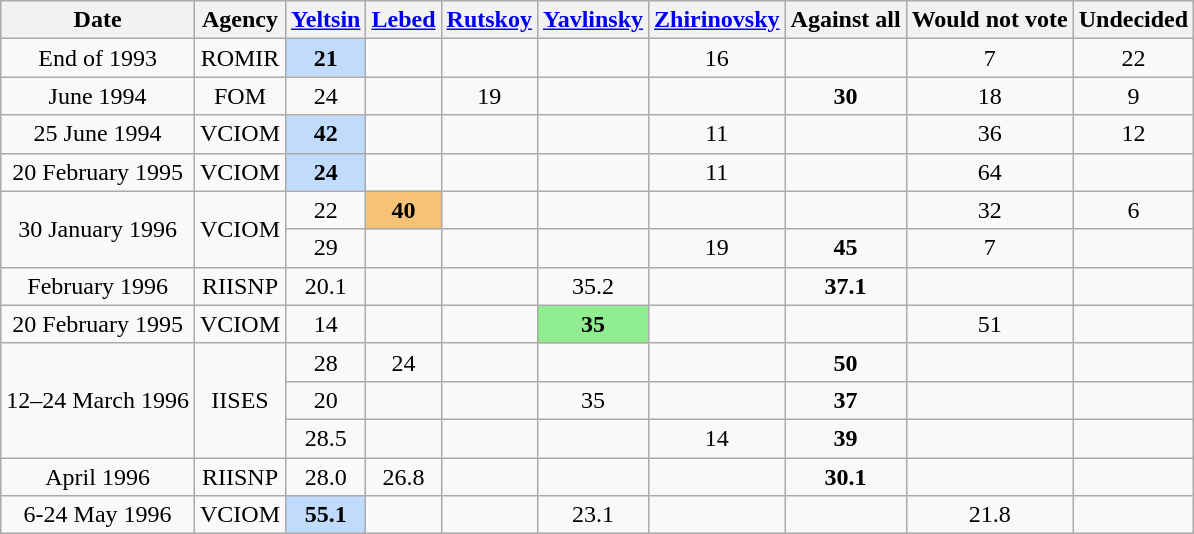<table class=wikitable style=text-align:center>
<tr>
<th>Date</th>
<th>Agency</th>
<th><a href='#'>Yeltsin</a></th>
<th><a href='#'>Lebed</a></th>
<th><a href='#'>Rutskoy</a></th>
<th><a href='#'>Yavlinsky</a></th>
<th><a href='#'>Zhirinovsky</a></th>
<th>Against all</th>
<th>Would not vote</th>
<th>Undecided</th>
</tr>
<tr>
<td>End of 1993</td>
<td>ROMIR</td>
<td style="background:#C0DBFC"><strong>21</strong></td>
<td></td>
<td></td>
<td></td>
<td>16</td>
<td></td>
<td>7</td>
<td>22</td>
</tr>
<tr>
<td>June 1994</td>
<td>FOM</td>
<td>24</td>
<td></td>
<td>19</td>
<td></td>
<td></td>
<td><strong>30</strong></td>
<td>18</td>
<td>9</td>
</tr>
<tr>
<td>25 June 1994 </td>
<td>VCIOM</td>
<td style="background:#C0DBFC"><strong>42</strong></td>
<td></td>
<td></td>
<td></td>
<td>11</td>
<td></td>
<td>36</td>
<td>12</td>
</tr>
<tr>
<td>20 February 1995</td>
<td>VCIOM</td>
<td style="background:#C0DBFC"><strong>24</strong></td>
<td></td>
<td></td>
<td></td>
<td>11</td>
<td></td>
<td>64</td>
<td></td>
</tr>
<tr>
<td rowspan=2>30 January 1996</td>
<td rowspan=2>VCIOM</td>
<td>22</td>
<td style="background:#f5c276"><strong>40</strong></td>
<td></td>
<td></td>
<td></td>
<td></td>
<td>32</td>
<td>6</td>
</tr>
<tr>
<td>29</td>
<td></td>
<td></td>
<td></td>
<td>19</td>
<td><strong>45</strong></td>
<td>7</td>
<td></td>
</tr>
<tr>
<td>February 1996</td>
<td>RIISNP</td>
<td>20.1</td>
<td></td>
<td></td>
<td>35.2</td>
<td></td>
<td><strong>37.1</strong></td>
<td></td>
<td></td>
</tr>
<tr>
<td>20 February 1995</td>
<td>VCIOM</td>
<td>14</td>
<td></td>
<td></td>
<td style="background:#90ee90"><strong>35</strong></td>
<td></td>
<td></td>
<td>51</td>
<td></td>
</tr>
<tr>
<td rowspan=3>12–24 March 1996</td>
<td rowspan=3>IISES</td>
<td>28</td>
<td>24</td>
<td></td>
<td></td>
<td></td>
<td><strong>50</strong></td>
<td></td>
<td></td>
</tr>
<tr>
<td>20</td>
<td></td>
<td></td>
<td>35</td>
<td></td>
<td><strong>37</strong></td>
<td></td>
<td></td>
</tr>
<tr>
<td>28.5</td>
<td></td>
<td></td>
<td></td>
<td>14</td>
<td><strong>39</strong></td>
<td></td>
<td></td>
</tr>
<tr>
<td>April 1996</td>
<td>RIISNP</td>
<td>28.0</td>
<td>26.8</td>
<td></td>
<td></td>
<td></td>
<td><strong>30.1</strong></td>
<td></td>
<td></td>
</tr>
<tr>
<td>6-24 May 1996</td>
<td>VCIOM</td>
<td style="background:#C0DBFC"><strong>55.1</strong></td>
<td></td>
<td></td>
<td>23.1</td>
<td></td>
<td></td>
<td>21.8</td>
<td></td>
</tr>
</table>
